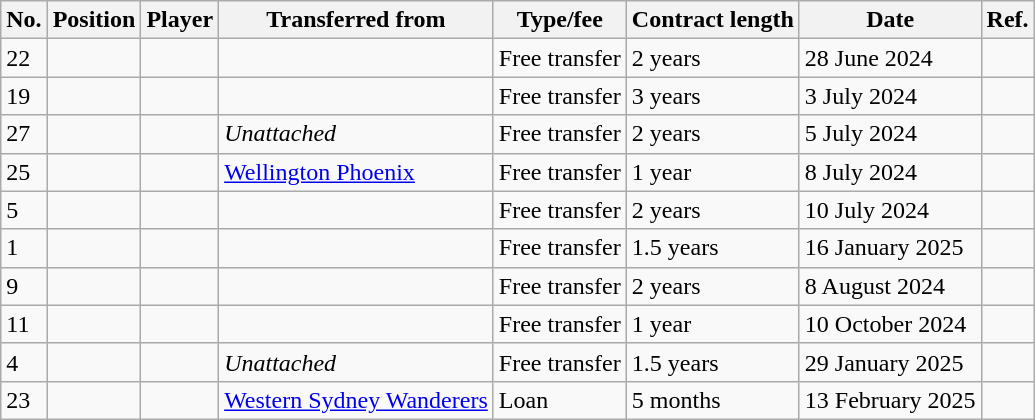<table class="wikitable plainrowheaders sortable" style="text-align:center; text-align:left">
<tr>
<th scope="col">No.</th>
<th scope="col">Position</th>
<th scope="col">Player</th>
<th scope="col">Transferred from</th>
<th scope="col">Type/fee</th>
<th scope="col">Contract length</th>
<th scope="col">Date</th>
<th class="unsortable" scope="col">Ref.</th>
</tr>
<tr>
<td>22</td>
<td></td>
<td></td>
<td></td>
<td>Free transfer</td>
<td>2 years</td>
<td>28 June 2024</td>
<td></td>
</tr>
<tr>
<td>19</td>
<td></td>
<td></td>
<td></td>
<td>Free transfer</td>
<td>3 years</td>
<td>3 July 2024</td>
<td></td>
</tr>
<tr>
<td>27</td>
<td></td>
<td></td>
<td><em>Unattached</em></td>
<td>Free transfer</td>
<td>2 years</td>
<td>5 July 2024</td>
<td></td>
</tr>
<tr>
<td>25</td>
<td></td>
<td></td>
<td><a href='#'>Wellington Phoenix</a></td>
<td>Free transfer</td>
<td>1 year</td>
<td>8 July 2024</td>
<td></td>
</tr>
<tr>
<td>5</td>
<td></td>
<td></td>
<td></td>
<td>Free transfer</td>
<td>2 years</td>
<td>10 July 2024</td>
<td></td>
</tr>
<tr>
<td>1</td>
<td></td>
<td></td>
<td></td>
<td>Free transfer</td>
<td>1.5 years</td>
<td>16 January 2025</td>
<td></td>
</tr>
<tr>
<td>9</td>
<td></td>
<td></td>
<td></td>
<td>Free transfer</td>
<td>2 years</td>
<td>8 August 2024</td>
<td></td>
</tr>
<tr>
<td>11</td>
<td></td>
<td></td>
<td></td>
<td>Free transfer</td>
<td>1 year</td>
<td>10 October 2024</td>
<td></td>
</tr>
<tr>
<td>4</td>
<td></td>
<td></td>
<td><em>Unattached</em></td>
<td>Free transfer</td>
<td>1.5 years</td>
<td>29 January 2025</td>
<td></td>
</tr>
<tr>
<td>23</td>
<td></td>
<td></td>
<td><a href='#'>Western Sydney Wanderers</a></td>
<td>Loan</td>
<td>5 months</td>
<td>13 February 2025</td>
<td></td>
</tr>
</table>
